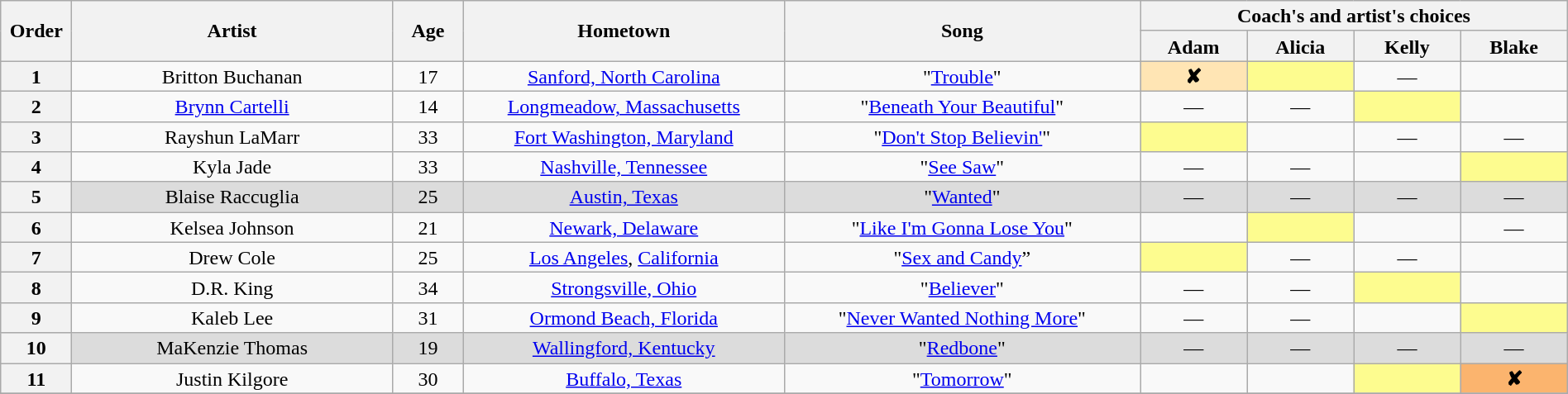<table class="wikitable" style="text-align:center; line-height:17px; width:100%;">
<tr>
<th scope="col" rowspan="2" style="width:04%;">Order</th>
<th scope="col" rowspan="2" style="width:18%;">Artist</th>
<th scope="col" rowspan="2" style="width:04%;">Age</th>
<th scope="col" rowspan="2" style="width:18%;">Hometown</th>
<th scope="col" rowspan="2" style="width:20%;">Song</th>
<th scope="col" colspan="4" style="width:24%;">Coach's and artist's choices</th>
</tr>
<tr>
<th style="width:06%;">Adam</th>
<th style="width:06%;">Alicia</th>
<th style="width:06%;">Kelly</th>
<th style="width:06%;">Blake</th>
</tr>
<tr>
<th>1</th>
<td>Britton Buchanan</td>
<td>17</td>
<td><a href='#'>Sanford, North Carolina</a></td>
<td>"<a href='#'>Trouble</a>"</td>
<td bgcolor="#ffe5b4"><strong>✘</strong></td>
<td style="background:#fdfc8f;"><strong></strong></td>
<td>—</td>
<td><strong></strong></td>
</tr>
<tr>
<th>2</th>
<td><a href='#'>Brynn Cartelli</a></td>
<td>14</td>
<td><a href='#'>Longmeadow, Massachusetts</a></td>
<td>"<a href='#'>Beneath Your Beautiful</a>"</td>
<td>—</td>
<td>—</td>
<td style="background:#fdfc8f;"><strong></strong></td>
<td><strong></strong></td>
</tr>
<tr>
<th>3</th>
<td>Rayshun LaMarr</td>
<td>33</td>
<td><a href='#'>Fort Washington, Maryland</a></td>
<td>"<a href='#'>Don't Stop Believin'</a>"</td>
<td style="background:#fdfc8f;"><strong></strong></td>
<td><strong></strong></td>
<td>—</td>
<td>—</td>
</tr>
<tr>
<th>4</th>
<td>Kyla Jade</td>
<td>33</td>
<td><a href='#'>Nashville, Tennessee</a></td>
<td>"<a href='#'>See Saw</a>"</td>
<td>—</td>
<td>—</td>
<td><strong></strong></td>
<td style="background:#fdfc8f;"><strong></strong></td>
</tr>
<tr style="background:#DCDCDC;">
<th>5</th>
<td>Blaise Raccuglia</td>
<td>25</td>
<td><a href='#'>Austin, Texas</a></td>
<td>"<a href='#'>Wanted</a>"</td>
<td>—</td>
<td>—</td>
<td>—</td>
<td>—</td>
</tr>
<tr>
<th>6</th>
<td>Kelsea Johnson</td>
<td>21</td>
<td><a href='#'>Newark, Delaware</a></td>
<td>"<a href='#'>Like I'm Gonna Lose You</a>"</td>
<td><strong></strong></td>
<td style="background:#fdfc8f;"><strong></strong></td>
<td><strong></strong></td>
<td>—</td>
</tr>
<tr>
<th>7</th>
<td>Drew Cole</td>
<td>25</td>
<td><a href='#'>Los Angeles</a>, <a href='#'>California</a></td>
<td>"<a href='#'>Sex and Candy</a>”</td>
<td style="background:#fdfc8f;"><strong></strong></td>
<td>—</td>
<td>—</td>
<td><strong></strong></td>
</tr>
<tr>
<th>8</th>
<td>D.R. King</td>
<td>34</td>
<td><a href='#'>Strongsville, Ohio</a></td>
<td>"<a href='#'>Believer</a>"</td>
<td>—</td>
<td>—</td>
<td style="background:#fdfc8f;"><strong></strong></td>
<td><strong></strong></td>
</tr>
<tr>
<th>9</th>
<td>Kaleb Lee</td>
<td>31</td>
<td><a href='#'>Ormond Beach, Florida</a></td>
<td>"<a href='#'>Never Wanted Nothing More</a>"</td>
<td>—</td>
<td>—</td>
<td><strong></strong></td>
<td style="background:#fdfc8f;"><strong></strong></td>
</tr>
<tr style="background:#DCDCDC;">
<th>10</th>
<td>MaKenzie Thomas</td>
<td>19</td>
<td><a href='#'>Wallingford, Kentucky</a></td>
<td>"<a href='#'>Redbone</a>"</td>
<td>—</td>
<td>—</td>
<td>—</td>
<td>—</td>
</tr>
<tr>
<th>11</th>
<td>Justin Kilgore</td>
<td>30</td>
<td><a href='#'>Buffalo, Texas</a></td>
<td>"<a href='#'>Tomorrow</a>"</td>
<td><strong></strong></td>
<td><strong></strong></td>
<td style="background:#fdfc8f;"><strong></strong></td>
<td bgcolor="#fbb46e"><strong>✘</strong></td>
</tr>
<tr>
</tr>
</table>
